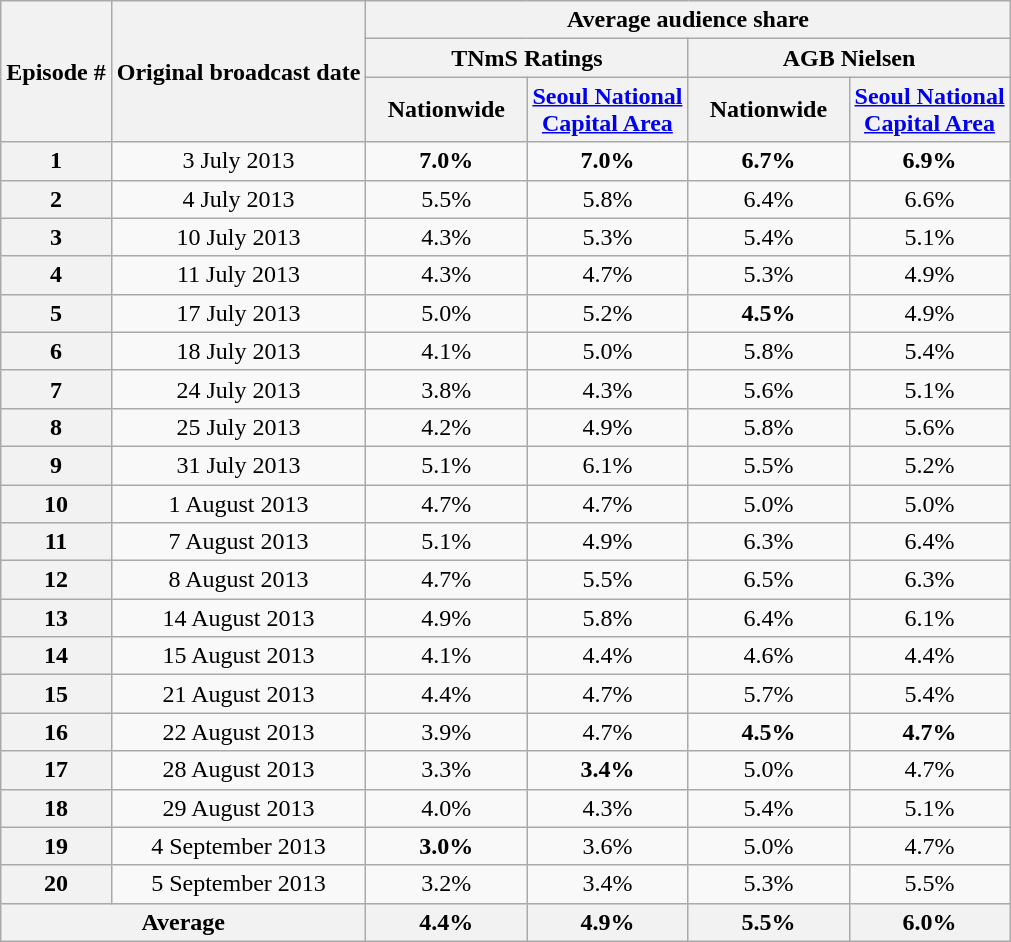<table class=wikitable style="text-align:center">
<tr>
<th rowspan="3">Episode #</th>
<th rowspan="3">Original broadcast date</th>
<th colspan="4">Average audience share</th>
</tr>
<tr>
<th colspan="2">TNmS Ratings</th>
<th colspan="2">AGB Nielsen</th>
</tr>
<tr>
<th width=100>Nationwide</th>
<th width=100><a href='#'>Seoul National Capital Area</a></th>
<th width=100>Nationwide</th>
<th width=100><a href='#'>Seoul National Capital Area</a></th>
</tr>
<tr>
<th>1</th>
<td>3 July 2013</td>
<td><span><strong>7.0%</strong></span></td>
<td><span><strong>7.0%</strong></span></td>
<td><span><strong>6.7%</strong></span></td>
<td><span><strong>6.9%</strong></span></td>
</tr>
<tr>
<th>2</th>
<td>4 July 2013</td>
<td>5.5%</td>
<td>5.8%</td>
<td>6.4%</td>
<td>6.6%</td>
</tr>
<tr>
<th>3</th>
<td>10 July 2013</td>
<td>4.3%</td>
<td>5.3%</td>
<td>5.4%</td>
<td>5.1%</td>
</tr>
<tr>
<th>4</th>
<td>11 July 2013</td>
<td>4.3%</td>
<td>4.7%</td>
<td>5.3%</td>
<td>4.9%</td>
</tr>
<tr>
<th>5</th>
<td>17 July 2013</td>
<td>5.0%</td>
<td>5.2%</td>
<td><span><strong>4.5%</strong></span></td>
<td>4.9%</td>
</tr>
<tr>
<th>6</th>
<td>18 July 2013</td>
<td>4.1%</td>
<td>5.0%</td>
<td>5.8%</td>
<td>5.4%</td>
</tr>
<tr>
<th>7</th>
<td>24 July 2013</td>
<td>3.8%</td>
<td>4.3%</td>
<td>5.6%</td>
<td>5.1%</td>
</tr>
<tr>
<th>8</th>
<td>25 July 2013</td>
<td>4.2%</td>
<td>4.9%</td>
<td>5.8%</td>
<td>5.6%</td>
</tr>
<tr>
<th>9</th>
<td>31 July 2013</td>
<td>5.1%</td>
<td>6.1%</td>
<td>5.5%</td>
<td>5.2%</td>
</tr>
<tr>
<th>10</th>
<td>1 August 2013</td>
<td>4.7%</td>
<td>4.7%</td>
<td>5.0%</td>
<td>5.0%</td>
</tr>
<tr>
<th>11</th>
<td>7 August 2013</td>
<td>5.1%</td>
<td>4.9%</td>
<td>6.3%</td>
<td>6.4%</td>
</tr>
<tr>
<th>12</th>
<td>8 August 2013</td>
<td>4.7%</td>
<td>5.5%</td>
<td>6.5%</td>
<td>6.3%</td>
</tr>
<tr>
<th>13</th>
<td>14 August 2013</td>
<td>4.9%</td>
<td>5.8%</td>
<td>6.4%</td>
<td>6.1%</td>
</tr>
<tr>
<th>14</th>
<td>15 August 2013</td>
<td>4.1%</td>
<td>4.4%</td>
<td>4.6%</td>
<td>4.4%</td>
</tr>
<tr>
<th>15</th>
<td>21 August 2013</td>
<td>4.4%</td>
<td>4.7%</td>
<td>5.7%</td>
<td>5.4%</td>
</tr>
<tr>
<th>16</th>
<td>22 August 2013</td>
<td>3.9%</td>
<td>4.7%</td>
<td><span><strong>4.5%</strong></span></td>
<td><span><strong>4.7%</strong></span></td>
</tr>
<tr>
<th>17</th>
<td>28 August 2013</td>
<td>3.3%</td>
<td><span><strong>3.4%</strong></span></td>
<td>5.0%</td>
<td>4.7%</td>
</tr>
<tr>
<th>18</th>
<td>29 August 2013</td>
<td>4.0%</td>
<td>4.3%</td>
<td>5.4%</td>
<td>5.1%</td>
</tr>
<tr>
<th>19</th>
<td>4 September 2013</td>
<td><span><strong>3.0%</strong></span></td>
<td>3.6%</td>
<td>5.0%</td>
<td>4.7%</td>
</tr>
<tr>
<th>20</th>
<td>5 September 2013</td>
<td>3.2%</td>
<td>3.4%</td>
<td>5.3%</td>
<td>5.5%</td>
</tr>
<tr>
<th colspan=2>Average</th>
<th>4.4%</th>
<th>4.9%</th>
<th>5.5%</th>
<th>6.0%</th>
</tr>
</table>
